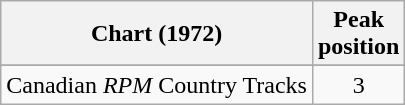<table class="wikitable sortable">
<tr>
<th align="left">Chart (1972)</th>
<th align="center">Peak<br>position</th>
</tr>
<tr>
</tr>
<tr>
<td align="left">Canadian <em>RPM</em> Country Tracks</td>
<td align="center">3</td>
</tr>
</table>
